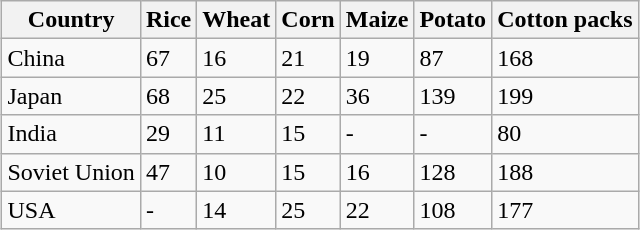<table class="wikitable sortable" border="1" style="margin: 1em auto 1em auto;">
<tr>
<th>Country</th>
<th>Rice</th>
<th>Wheat</th>
<th>Corn</th>
<th>Maize</th>
<th>Potato</th>
<th>Cotton packs</th>
</tr>
<tr>
<td>China</td>
<td>67</td>
<td>16</td>
<td>21</td>
<td>19</td>
<td>87</td>
<td>168</td>
</tr>
<tr>
<td>Japan</td>
<td>68</td>
<td>25</td>
<td>22</td>
<td>36</td>
<td>139</td>
<td>199</td>
</tr>
<tr>
<td>India</td>
<td>29</td>
<td>11</td>
<td>15</td>
<td>-</td>
<td>-</td>
<td>80</td>
</tr>
<tr>
<td>Soviet Union</td>
<td>47</td>
<td>10</td>
<td>15</td>
<td>16</td>
<td>128</td>
<td>188</td>
</tr>
<tr>
<td>USA</td>
<td>-</td>
<td>14</td>
<td>25</td>
<td>22</td>
<td>108</td>
<td>177</td>
</tr>
</table>
